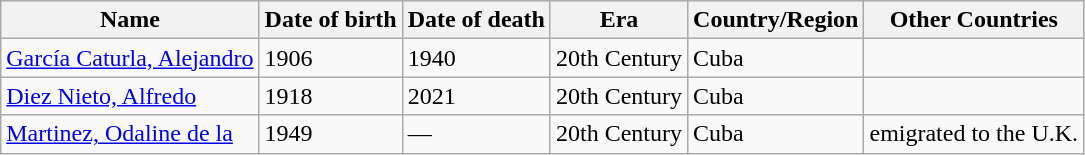<table class="wikitable sortable">
<tr>
<th>Name</th>
<th>Date of birth</th>
<th>Date of death</th>
<th>Era</th>
<th>Country/Region</th>
<th>Other Countries</th>
</tr>
<tr>
<td><a href='#'>García Caturla, Alejandro</a></td>
<td>1906</td>
<td>1940</td>
<td>20th Century</td>
<td>Cuba</td>
<td></td>
</tr>
<tr>
<td><a href='#'>Diez Nieto, Alfredo</a></td>
<td>1918</td>
<td>2021</td>
<td>20th Century</td>
<td>Cuba</td>
<td></td>
</tr>
<tr>
<td><a href='#'>Martinez, Odaline de la</a></td>
<td>1949</td>
<td>—</td>
<td>20th Century</td>
<td>Cuba</td>
<td>emigrated to the U.K.</td>
</tr>
</table>
